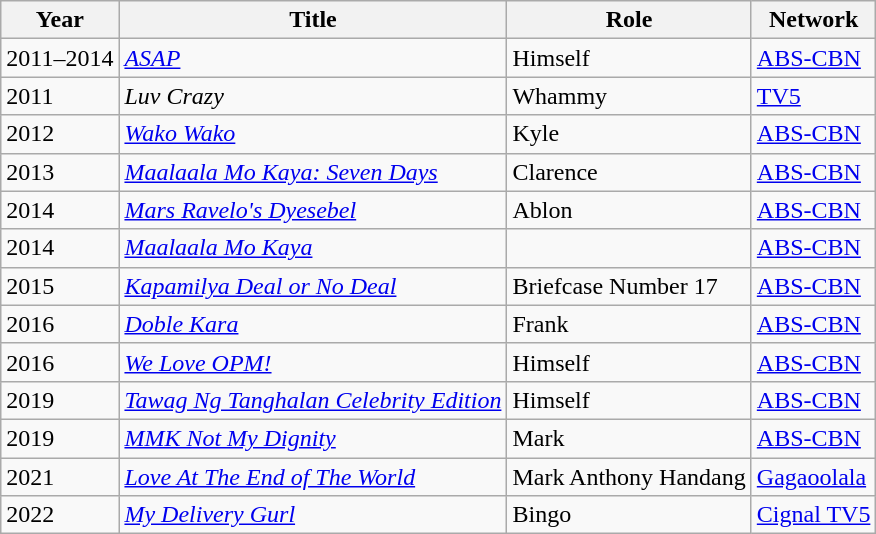<table class="wikitable sortable">
<tr>
<th>Year</th>
<th>Title</th>
<th>Role</th>
<th>Network</th>
</tr>
<tr>
<td>2011–2014</td>
<td><em><a href='#'>ASAP</a></em></td>
<td>Himself</td>
<td><a href='#'>ABS-CBN</a></td>
</tr>
<tr>
<td>2011</td>
<td><em>Luv Crazy</em></td>
<td>Whammy</td>
<td><a href='#'>TV5</a></td>
</tr>
<tr>
<td>2012</td>
<td><em><a href='#'>Wako Wako</a></em></td>
<td>Kyle</td>
<td><a href='#'>ABS-CBN</a></td>
</tr>
<tr>
<td>2013</td>
<td><em><a href='#'>Maalaala Mo Kaya: Seven Days</a></em></td>
<td>Clarence</td>
<td><a href='#'>ABS-CBN</a></td>
</tr>
<tr>
<td>2014</td>
<td><em><a href='#'>Mars Ravelo's Dyesebel</a></em></td>
<td>Ablon</td>
<td><a href='#'>ABS-CBN</a></td>
</tr>
<tr>
<td>2014</td>
<td><em><a href='#'>Maalaala Mo Kaya</a></em></td>
<td></td>
<td><a href='#'>ABS-CBN</a></td>
</tr>
<tr>
<td>2015</td>
<td><em><a href='#'>Kapamilya Deal or No Deal</a></em></td>
<td>Briefcase Number 17</td>
<td><a href='#'>ABS-CBN</a></td>
</tr>
<tr>
<td>2016</td>
<td><em><a href='#'>Doble Kara</a></em></td>
<td>Frank</td>
<td><a href='#'>ABS-CBN</a></td>
</tr>
<tr>
<td>2016</td>
<td><em><a href='#'>We Love OPM!</a></em></td>
<td>Himself</td>
<td><a href='#'>ABS-CBN</a></td>
</tr>
<tr>
<td>2019</td>
<td><em><a href='#'>Tawag Ng Tanghalan Celebrity Edition</a></em></td>
<td>Himself</td>
<td><a href='#'>ABS-CBN</a></td>
</tr>
<tr>
<td>2019</td>
<td><em><a href='#'>MMK Not My Dignity</a></em></td>
<td>Mark</td>
<td><a href='#'>ABS-CBN</a></td>
</tr>
<tr>
<td>2021</td>
<td><em><a href='#'>Love At The End of The World</a></em></td>
<td>Mark Anthony Handang</td>
<td><a href='#'>Gagaoolala</a></td>
</tr>
<tr>
<td>2022</td>
<td><em><a href='#'>My Delivery Gurl</a></em></td>
<td>Bingo</td>
<td><a href='#'>Cignal TV5</a></td>
</tr>
</table>
